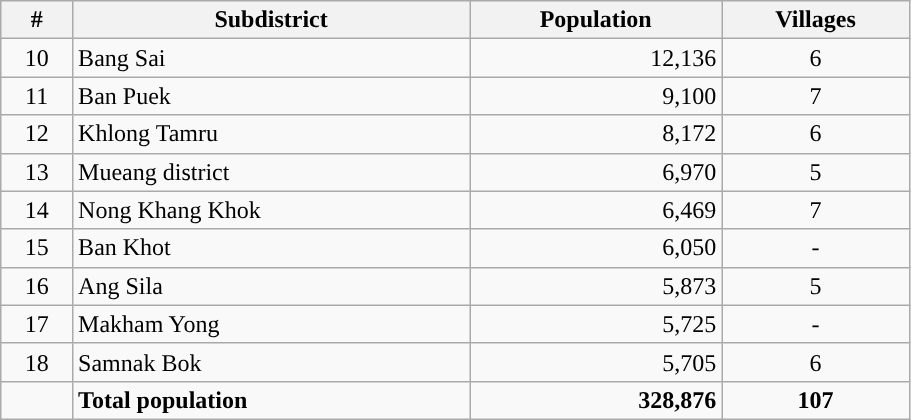<table class="wikitable" style="width:48%; display:inline-table;">
<tr>
<th>#</th>
<th>Subdistrict</th>
<th>Population</th>
<th>Villages</th>
</tr>
<tr>
<td style="text-align:center;">10</td>
<td>Bang Sai</td>
<td style="text-align:right;">12,136</td>
<td style="text-align:center;">6</td>
</tr>
<tr>
<td style="text-align:center;">11</td>
<td>Ban Puek</td>
<td style="text-align:right;">9,100</td>
<td style="text-align:center;">7</td>
</tr>
<tr>
<td style="text-align:center;">12</td>
<td>Khlong Tamru</td>
<td style="text-align:right;">8,172</td>
<td style="text-align:center;">6</td>
</tr>
<tr>
<td style="text-align:center;">13</td>
<td>Mueang district</td>
<td style="text-align:right;">6,970</td>
<td style="text-align:center;">5</td>
</tr>
<tr>
<td style="text-align:center;">14</td>
<td>Nong Khang Khok</td>
<td style="text-align:right;">6,469</td>
<td style="text-align:center;">7</td>
</tr>
<tr>
<td style="text-align:center;">15</td>
<td>Ban Khot</td>
<td style="text-align:right;">6,050</td>
<td style="text-align:center;">-</td>
</tr>
<tr>
<td style="text-align:center;">16</td>
<td>Ang Sila</td>
<td style="text-align:right;">5,873</td>
<td style="text-align:center;">5</td>
</tr>
<tr>
<td style="text-align:center;">17</td>
<td>Makham Yong</td>
<td style="text-align:right;">5,725</td>
<td style="text-align:center;">-</td>
</tr>
<tr>
<td style="text-align:center;">18</td>
<td>Samnak Bok</td>
<td style="text-align:right;">5,705</td>
<td style="text-align:center;">6</td>
</tr>
<tr>
<td></td>
<td><strong>Total population</strong></td>
<td style="text-align:right;"><strong>328,876</strong></td>
<td style="text-align:center;"><strong>107</strong></td>
</tr>
</table>
